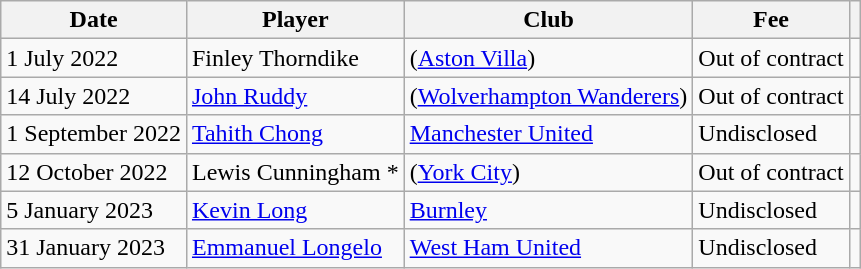<table class="wikitable" style=text-align: left>
<tr>
<th>Date</th>
<th>Player</th>
<th>Club </th>
<th>Fee</th>
<th></th>
</tr>
<tr>
<td>1 July 2022</td>
<td>Finley Thorndike</td>
<td>(<a href='#'>Aston Villa</a>)</td>
<td>Out of contract</td>
<td style=text-align:center></td>
</tr>
<tr>
<td>14 July 2022</td>
<td><a href='#'>John Ruddy</a></td>
<td>(<a href='#'>Wolverhampton Wanderers</a>)</td>
<td>Out of contract</td>
<td style=text-align:center></td>
</tr>
<tr>
<td>1 September 2022</td>
<td><a href='#'>Tahith Chong</a></td>
<td><a href='#'>Manchester United</a></td>
<td>Undisclosed</td>
<td style=text-align:center></td>
</tr>
<tr>
<td>12 October 2022</td>
<td>Lewis Cunningham *</td>
<td>(<a href='#'>York City</a>)</td>
<td>Out of contract</td>
<td style=text-align:center></td>
</tr>
<tr>
<td>5 January 2023</td>
<td><a href='#'>Kevin Long</a></td>
<td><a href='#'>Burnley</a></td>
<td>Undisclosed</td>
<td style=text-align:center></td>
</tr>
<tr>
<td>31 January 2023</td>
<td><a href='#'>Emmanuel Longelo</a></td>
<td><a href='#'>West Ham United</a></td>
<td>Undisclosed</td>
<td style=text-align:center></td>
</tr>
</table>
